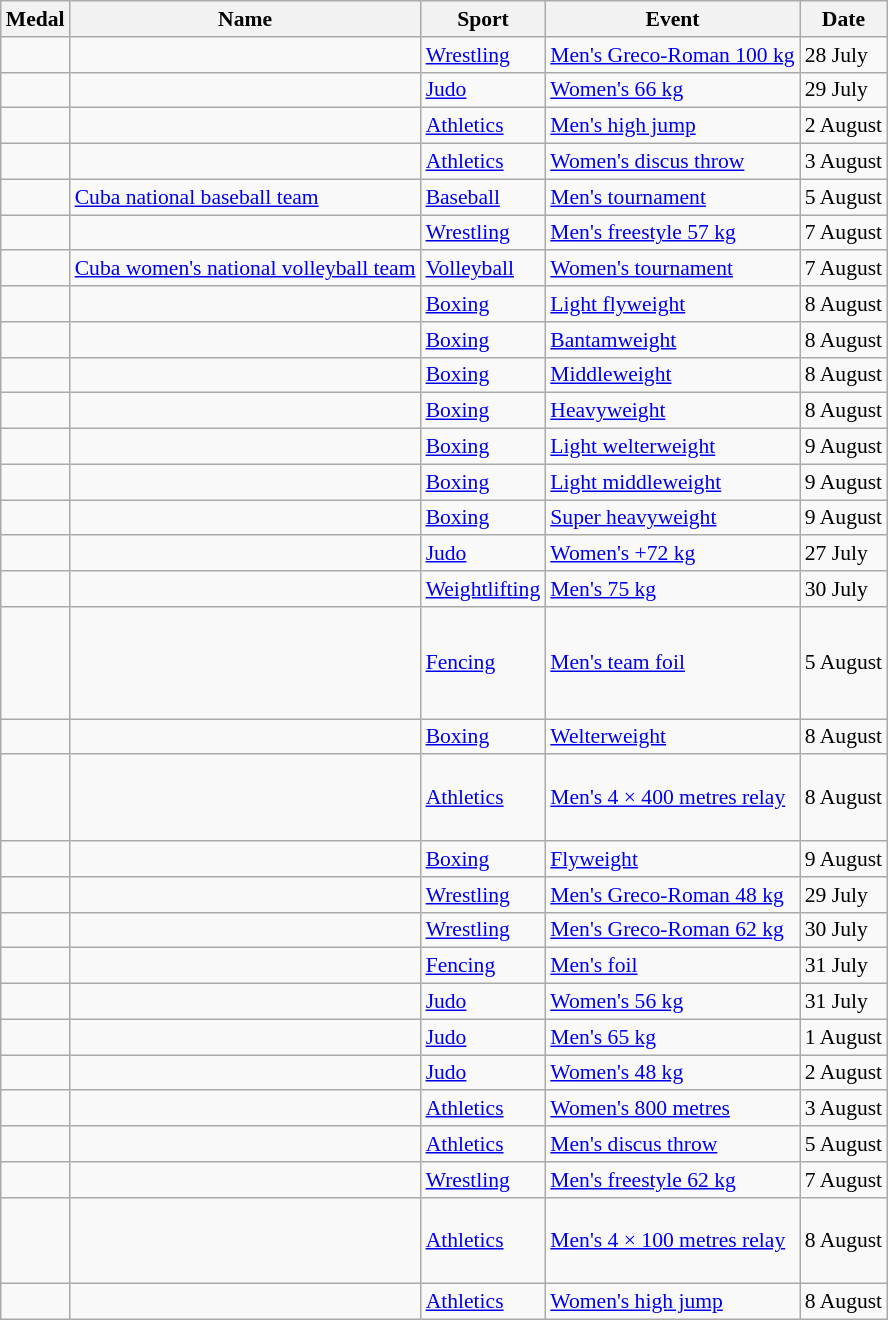<table class="wikitable sortable" style="font-size:90%">
<tr>
<th>Medal</th>
<th>Name</th>
<th>Sport</th>
<th>Event</th>
<th>Date</th>
</tr>
<tr>
<td></td>
<td></td>
<td><a href='#'>Wrestling</a></td>
<td><a href='#'>Men's Greco-Roman 100 kg</a></td>
<td>28 July</td>
</tr>
<tr>
<td></td>
<td></td>
<td><a href='#'>Judo</a></td>
<td><a href='#'>Women's 66 kg</a></td>
<td>29 July</td>
</tr>
<tr>
<td></td>
<td></td>
<td><a href='#'>Athletics</a></td>
<td><a href='#'>Men's high jump</a></td>
<td>2 August</td>
</tr>
<tr>
<td></td>
<td></td>
<td><a href='#'>Athletics</a></td>
<td><a href='#'>Women's discus throw</a></td>
<td>3 August</td>
</tr>
<tr>
<td></td>
<td><a href='#'>Cuba national baseball team</a><br></td>
<td><a href='#'>Baseball</a></td>
<td><a href='#'>Men's tournament</a></td>
<td>5 August</td>
</tr>
<tr>
<td></td>
<td></td>
<td><a href='#'>Wrestling</a></td>
<td><a href='#'>Men's freestyle 57 kg</a></td>
<td>7 August</td>
</tr>
<tr>
<td></td>
<td><a href='#'>Cuba women's national volleyball team</a><br></td>
<td><a href='#'>Volleyball</a></td>
<td><a href='#'>Women's tournament</a></td>
<td>7 August</td>
</tr>
<tr>
<td></td>
<td></td>
<td><a href='#'>Boxing</a></td>
<td><a href='#'>Light flyweight</a></td>
<td>8 August</td>
</tr>
<tr>
<td></td>
<td></td>
<td><a href='#'>Boxing</a></td>
<td><a href='#'>Bantamweight</a></td>
<td>8 August</td>
</tr>
<tr>
<td></td>
<td></td>
<td><a href='#'>Boxing</a></td>
<td><a href='#'>Middleweight</a></td>
<td>8 August</td>
</tr>
<tr>
<td></td>
<td></td>
<td><a href='#'>Boxing</a></td>
<td><a href='#'>Heavyweight</a></td>
<td>8 August</td>
</tr>
<tr>
<td></td>
<td></td>
<td><a href='#'>Boxing</a></td>
<td><a href='#'>Light welterweight</a></td>
<td>9 August</td>
</tr>
<tr>
<td></td>
<td></td>
<td><a href='#'>Boxing</a></td>
<td><a href='#'>Light middleweight</a></td>
<td>9 August</td>
</tr>
<tr>
<td></td>
<td></td>
<td><a href='#'>Boxing</a></td>
<td><a href='#'>Super heavyweight</a></td>
<td>9 August</td>
</tr>
<tr>
<td></td>
<td></td>
<td><a href='#'>Judo</a></td>
<td><a href='#'>Women's +72 kg</a></td>
<td>27 July</td>
</tr>
<tr>
<td></td>
<td></td>
<td><a href='#'>Weightlifting</a></td>
<td><a href='#'>Men's 75 kg</a></td>
<td>30 July</td>
</tr>
<tr>
<td></td>
<td><br><br><br><br></td>
<td><a href='#'>Fencing</a></td>
<td><a href='#'>Men's team foil</a></td>
<td>5 August</td>
</tr>
<tr>
<td></td>
<td></td>
<td><a href='#'>Boxing</a></td>
<td><a href='#'>Welterweight</a></td>
<td>8 August</td>
</tr>
<tr>
<td></td>
<td><br><br><br></td>
<td><a href='#'>Athletics</a></td>
<td><a href='#'>Men's 4 × 400 metres relay</a></td>
<td>8 August</td>
</tr>
<tr>
<td></td>
<td></td>
<td><a href='#'>Boxing</a></td>
<td><a href='#'>Flyweight</a></td>
<td>9 August</td>
</tr>
<tr>
<td></td>
<td></td>
<td><a href='#'>Wrestling</a></td>
<td><a href='#'>Men's Greco-Roman 48 kg</a></td>
<td>29 July</td>
</tr>
<tr>
<td></td>
<td></td>
<td><a href='#'>Wrestling</a></td>
<td><a href='#'>Men's Greco-Roman 62 kg</a></td>
<td>30 July</td>
</tr>
<tr>
<td></td>
<td></td>
<td><a href='#'>Fencing</a></td>
<td><a href='#'>Men's foil</a></td>
<td>31 July</td>
</tr>
<tr>
<td></td>
<td></td>
<td><a href='#'>Judo</a></td>
<td><a href='#'>Women's 56 kg</a></td>
<td>31 July</td>
</tr>
<tr>
<td></td>
<td></td>
<td><a href='#'>Judo</a></td>
<td><a href='#'>Men's 65 kg</a></td>
<td>1 August</td>
</tr>
<tr>
<td></td>
<td></td>
<td><a href='#'>Judo</a></td>
<td><a href='#'>Women's 48 kg</a></td>
<td>2 August</td>
</tr>
<tr>
<td></td>
<td></td>
<td><a href='#'>Athletics</a></td>
<td><a href='#'>Women's 800 metres</a></td>
<td>3 August</td>
</tr>
<tr>
<td></td>
<td></td>
<td><a href='#'>Athletics</a></td>
<td><a href='#'>Men's discus throw</a></td>
<td>5 August</td>
</tr>
<tr>
<td></td>
<td></td>
<td><a href='#'>Wrestling</a></td>
<td><a href='#'>Men's freestyle 62 kg</a></td>
<td>7 August</td>
</tr>
<tr>
<td></td>
<td><br><br><br></td>
<td><a href='#'>Athletics</a></td>
<td><a href='#'>Men's 4 × 100 metres relay</a></td>
<td>8 August</td>
</tr>
<tr>
<td></td>
<td></td>
<td><a href='#'>Athletics</a></td>
<td><a href='#'>Women's high jump</a></td>
<td>8 August</td>
</tr>
</table>
